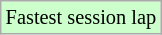<table class="wikitable" style="font-size: 85%;">
<tr style="background:#ccffcc;">
<td>Fastest session lap</td>
</tr>
</table>
